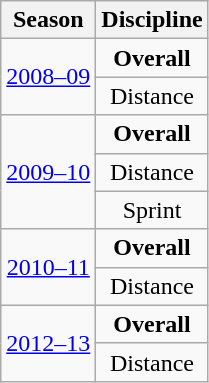<table class="wikitable" style="text-align: center;">
<tr>
<th scope="col">Season</th>
<th scope="col">Discipline</th>
</tr>
<tr>
<td rowspan="2"><a href='#'>2008–09</a></td>
<td><strong>Overall</strong></td>
</tr>
<tr>
<td>Distance</td>
</tr>
<tr>
<td rowspan="3"><a href='#'>2009–10</a></td>
<td><strong>Overall</strong></td>
</tr>
<tr>
<td>Distance</td>
</tr>
<tr>
<td>Sprint</td>
</tr>
<tr>
<td rowspan="2"><a href='#'>2010–11</a></td>
<td><strong>Overall</strong></td>
</tr>
<tr>
<td>Distance</td>
</tr>
<tr>
<td rowspan="2"><a href='#'>2012–13</a></td>
<td><strong>Overall</strong></td>
</tr>
<tr>
<td>Distance</td>
</tr>
</table>
